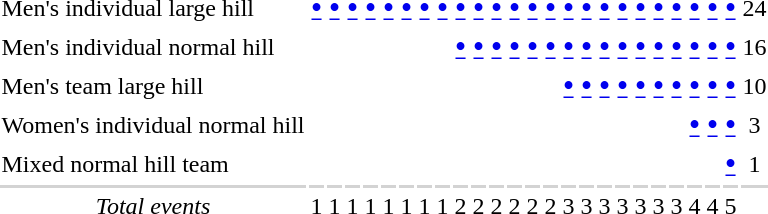<table>
<tr align=center>
<td align=left>Men's individual large hill</td>
<td><big><strong><a href='#'>•</a></strong></big></td>
<td><big><strong><a href='#'>•</a></strong></big></td>
<td><big><strong><a href='#'>•</a></strong></big></td>
<td><big><strong><a href='#'>•</a></strong></big></td>
<td><big><strong><a href='#'>•</a></strong></big></td>
<td><big><strong><a href='#'>•</a></strong></big></td>
<td><big><strong><a href='#'>•</a></strong></big></td>
<td><big><strong><a href='#'>•</a></strong></big></td>
<td><big><strong><a href='#'>•</a></strong></big></td>
<td><big><strong><a href='#'>•</a></strong></big></td>
<td><big><strong><a href='#'>•</a></strong></big></td>
<td><big><strong><a href='#'>•</a></strong></big></td>
<td><big><strong><a href='#'>•</a></strong></big></td>
<td><big><strong><a href='#'>•</a></strong></big></td>
<td><big><strong><a href='#'>•</a></strong></big></td>
<td><big><strong><a href='#'>•</a></strong></big></td>
<td><big><strong><a href='#'>•</a></strong></big></td>
<td><big><strong><a href='#'>•</a></strong></big></td>
<td><big><strong><a href='#'>•</a></strong></big></td>
<td><big><strong><a href='#'>•</a></strong></big></td>
<td><big><strong><a href='#'>•</a></strong></big></td>
<td><big><strong><a href='#'>•</a></strong></big></td>
<td><big><strong><a href='#'>•</a></strong></big></td>
<td><big><strong><a href='#'>•</a></strong></big></td>
<td>24</td>
</tr>
<tr align=center>
<td align=left>Men's individual normal hill</td>
<td></td>
<td></td>
<td></td>
<td></td>
<td></td>
<td></td>
<td></td>
<td></td>
<td><big><strong><a href='#'>•</a></strong></big></td>
<td><big><strong><a href='#'>•</a></strong></big></td>
<td><big><strong><a href='#'>•</a></strong></big></td>
<td><big><strong><a href='#'>•</a></strong></big></td>
<td><big><strong><a href='#'>•</a></strong></big></td>
<td><big><strong><a href='#'>•</a></strong></big></td>
<td><big><strong><a href='#'>•</a></strong></big></td>
<td><big><strong><a href='#'>•</a></strong></big></td>
<td><big><strong><a href='#'>•</a></strong></big></td>
<td><big><strong><a href='#'>•</a></strong></big></td>
<td><big><strong><a href='#'>•</a></strong></big></td>
<td><big><strong><a href='#'>•</a></strong></big></td>
<td><big><strong><a href='#'>•</a></strong></big></td>
<td><big><strong><a href='#'>•</a></strong></big></td>
<td><big><strong><a href='#'>•</a></strong></big></td>
<td><big><strong><a href='#'>•</a></strong></big></td>
<td>16</td>
</tr>
<tr align=center>
<td align=left>Men's team large hill</td>
<td></td>
<td></td>
<td></td>
<td></td>
<td></td>
<td></td>
<td></td>
<td></td>
<td></td>
<td></td>
<td></td>
<td></td>
<td></td>
<td></td>
<td><big><strong><a href='#'>•</a></strong></big></td>
<td><big><strong><a href='#'>•</a></strong></big></td>
<td><big><strong><a href='#'>•</a></strong></big></td>
<td><big><strong><a href='#'>•</a></strong></big></td>
<td><big><strong><a href='#'>•</a></strong></big></td>
<td><big><strong><a href='#'>•</a></strong></big></td>
<td><big><strong><a href='#'>•</a></strong></big></td>
<td><big><strong><a href='#'>•</a></strong></big></td>
<td><big><strong><a href='#'>•</a></strong></big></td>
<td><big><strong><a href='#'>•</a></strong></big></td>
<td>10</td>
</tr>
<tr align=center>
<td align=left>Women's individual normal hill</td>
<td></td>
<td></td>
<td></td>
<td></td>
<td></td>
<td></td>
<td></td>
<td></td>
<td></td>
<td></td>
<td></td>
<td></td>
<td></td>
<td></td>
<td></td>
<td></td>
<td></td>
<td></td>
<td></td>
<td></td>
<td></td>
<td><big><strong><a href='#'>•</a></strong></big></td>
<td><big><strong><a href='#'>•</a></strong></big></td>
<td><big><strong><a href='#'>•</a></strong></big></td>
<td>3</td>
</tr>
<tr align=center>
<td align=left>Mixed normal hill team</td>
<td></td>
<td></td>
<td></td>
<td></td>
<td></td>
<td></td>
<td></td>
<td></td>
<td></td>
<td></td>
<td></td>
<td></td>
<td></td>
<td></td>
<td></td>
<td></td>
<td></td>
<td></td>
<td></td>
<td></td>
<td></td>
<td></td>
<td></td>
<td><big><strong><a href='#'>•</a></strong></big></td>
<td>1</td>
</tr>
<tr bgcolor=lightgray>
<td></td>
<td></td>
<td></td>
<td></td>
<td></td>
<td></td>
<td></td>
<td></td>
<td></td>
<td></td>
<td></td>
<td></td>
<td></td>
<td></td>
<td></td>
<td></td>
<td></td>
<td></td>
<td></td>
<td></td>
<td></td>
<td></td>
<td></td>
<td></td>
<td></td>
<td></td>
</tr>
<tr align=center>
<td><em>Total events</em></td>
<td>1</td>
<td>1</td>
<td>1</td>
<td>1</td>
<td>1</td>
<td>1</td>
<td>1</td>
<td>1</td>
<td>2</td>
<td>2</td>
<td>2</td>
<td>2</td>
<td>2</td>
<td>2</td>
<td>3</td>
<td>3</td>
<td>3</td>
<td>3</td>
<td>3</td>
<td>3</td>
<td>3</td>
<td>4</td>
<td>4</td>
<td>5</td>
<td></td>
</tr>
</table>
